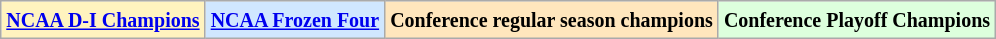<table class="wikitable">
<tr>
<td bgcolor="#FFF3BF"><small><strong><a href='#'>NCAA D-I Champions</a> </strong></small></td>
<td bgcolor="#D0E7FF"><small><strong><a href='#'>NCAA Frozen Four</a></strong></small></td>
<td bgcolor="#FFE6BD"><small><strong>Conference regular season champions</strong></small></td>
<td bgcolor="#ddffdd"><small><strong>Conference Playoff Champions</strong></small></td>
</tr>
</table>
